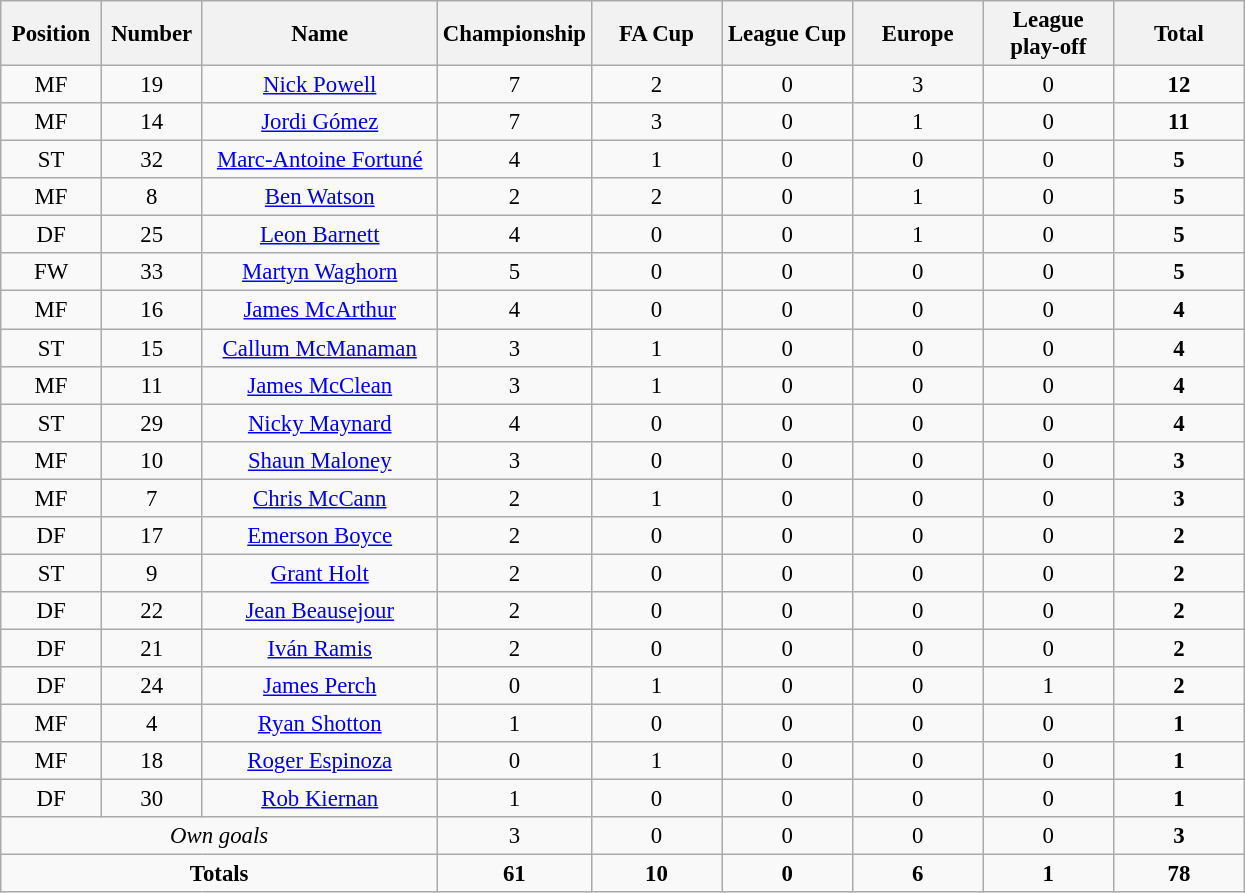<table class="wikitable" style="font-size: 95%; text-align: center;">
<tr>
<th width=60>Position</th>
<th width=60>Number</th>
<th width=150>Name</th>
<th width=80>Championship</th>
<th width=80>FA Cup</th>
<th width=80>League Cup</th>
<th width=80>Europe</th>
<th width=80>League play-off</th>
<th width=80>Total</th>
</tr>
<tr>
<td>MF</td>
<td>19</td>
<td><a href='#'>Nick Powell</a></td>
<td>7</td>
<td>2</td>
<td>0</td>
<td>3</td>
<td>0</td>
<td><strong>12</strong></td>
</tr>
<tr>
<td>MF</td>
<td>14</td>
<td><a href='#'>Jordi Gómez</a></td>
<td>7</td>
<td>3</td>
<td>0</td>
<td>1</td>
<td>0</td>
<td><strong>11</strong></td>
</tr>
<tr>
<td>ST</td>
<td>32</td>
<td><a href='#'>Marc-Antoine Fortuné</a></td>
<td>4</td>
<td>1</td>
<td>0</td>
<td>0</td>
<td>0</td>
<td><strong>5</strong></td>
</tr>
<tr>
<td>MF</td>
<td>8</td>
<td><a href='#'>Ben Watson</a></td>
<td>2</td>
<td>2</td>
<td>0</td>
<td>1</td>
<td>0</td>
<td><strong>5</strong></td>
</tr>
<tr>
<td>DF</td>
<td>25</td>
<td><a href='#'>Leon Barnett</a></td>
<td>4</td>
<td>0</td>
<td>0</td>
<td>1</td>
<td>0</td>
<td><strong>5</strong></td>
</tr>
<tr>
<td>FW</td>
<td>33</td>
<td><a href='#'>Martyn Waghorn</a></td>
<td>5</td>
<td>0</td>
<td>0</td>
<td>0</td>
<td>0</td>
<td><strong>5</strong></td>
</tr>
<tr>
<td>MF</td>
<td>16</td>
<td><a href='#'>James McArthur</a></td>
<td>4</td>
<td>0</td>
<td>0</td>
<td>0</td>
<td>0</td>
<td><strong>4</strong></td>
</tr>
<tr>
<td>ST</td>
<td>15</td>
<td><a href='#'>Callum McManaman</a></td>
<td>3</td>
<td>1</td>
<td>0</td>
<td>0</td>
<td>0</td>
<td><strong>4</strong></td>
</tr>
<tr>
<td>MF</td>
<td>11</td>
<td><a href='#'>James McClean</a></td>
<td>3</td>
<td>1</td>
<td>0</td>
<td>0</td>
<td>0</td>
<td><strong>4</strong></td>
</tr>
<tr>
<td>ST</td>
<td>29</td>
<td><a href='#'>Nicky Maynard</a></td>
<td>4</td>
<td>0</td>
<td>0</td>
<td>0</td>
<td>0</td>
<td><strong>4</strong></td>
</tr>
<tr>
<td>MF</td>
<td>10</td>
<td><a href='#'>Shaun Maloney</a></td>
<td>3</td>
<td>0</td>
<td>0</td>
<td>0</td>
<td>0</td>
<td><strong>3</strong></td>
</tr>
<tr>
<td>MF</td>
<td>7</td>
<td><a href='#'>Chris McCann</a></td>
<td>2</td>
<td>1</td>
<td>0</td>
<td>0</td>
<td>0</td>
<td><strong>3</strong></td>
</tr>
<tr>
<td>DF</td>
<td>17</td>
<td><a href='#'>Emerson Boyce</a></td>
<td>2</td>
<td>0</td>
<td>0</td>
<td>0</td>
<td>0</td>
<td><strong>2</strong></td>
</tr>
<tr>
<td>ST</td>
<td>9</td>
<td><a href='#'>Grant Holt</a></td>
<td>2</td>
<td>0</td>
<td>0</td>
<td>0</td>
<td>0</td>
<td><strong>2</strong></td>
</tr>
<tr>
<td>DF</td>
<td>22</td>
<td><a href='#'>Jean Beausejour</a></td>
<td>2</td>
<td>0</td>
<td>0</td>
<td>0</td>
<td>0</td>
<td><strong>2</strong></td>
</tr>
<tr>
<td>DF</td>
<td>21</td>
<td><a href='#'>Iván Ramis</a></td>
<td>2</td>
<td>0</td>
<td>0</td>
<td>0</td>
<td>0</td>
<td><strong>2</strong></td>
</tr>
<tr>
<td>DF</td>
<td>24</td>
<td><a href='#'>James Perch</a></td>
<td>0</td>
<td>1</td>
<td>0</td>
<td>0</td>
<td>1</td>
<td><strong>2</strong></td>
</tr>
<tr>
<td>MF</td>
<td>4</td>
<td><a href='#'>Ryan Shotton</a></td>
<td>1</td>
<td>0</td>
<td>0</td>
<td>0</td>
<td>0</td>
<td><strong>1</strong></td>
</tr>
<tr>
<td>MF</td>
<td>18</td>
<td><a href='#'>Roger Espinoza</a></td>
<td>0</td>
<td>1</td>
<td>0</td>
<td>0</td>
<td>0</td>
<td><strong>1</strong></td>
</tr>
<tr>
<td>DF</td>
<td>30</td>
<td><a href='#'>Rob Kiernan</a></td>
<td>1</td>
<td>0</td>
<td>0</td>
<td>0</td>
<td>0</td>
<td><strong>1</strong></td>
</tr>
<tr>
<td colspan=3><em>Own goals</em></td>
<td>3</td>
<td>0</td>
<td>0</td>
<td>0</td>
<td>0</td>
<td><strong>3</strong></td>
</tr>
<tr>
<td colspan="3"><strong>Totals</strong></td>
<td><strong>61</strong></td>
<td><strong>10</strong></td>
<td><strong>0</strong></td>
<td><strong>6</strong></td>
<td><strong>1</strong></td>
<td><strong>78</strong></td>
</tr>
</table>
